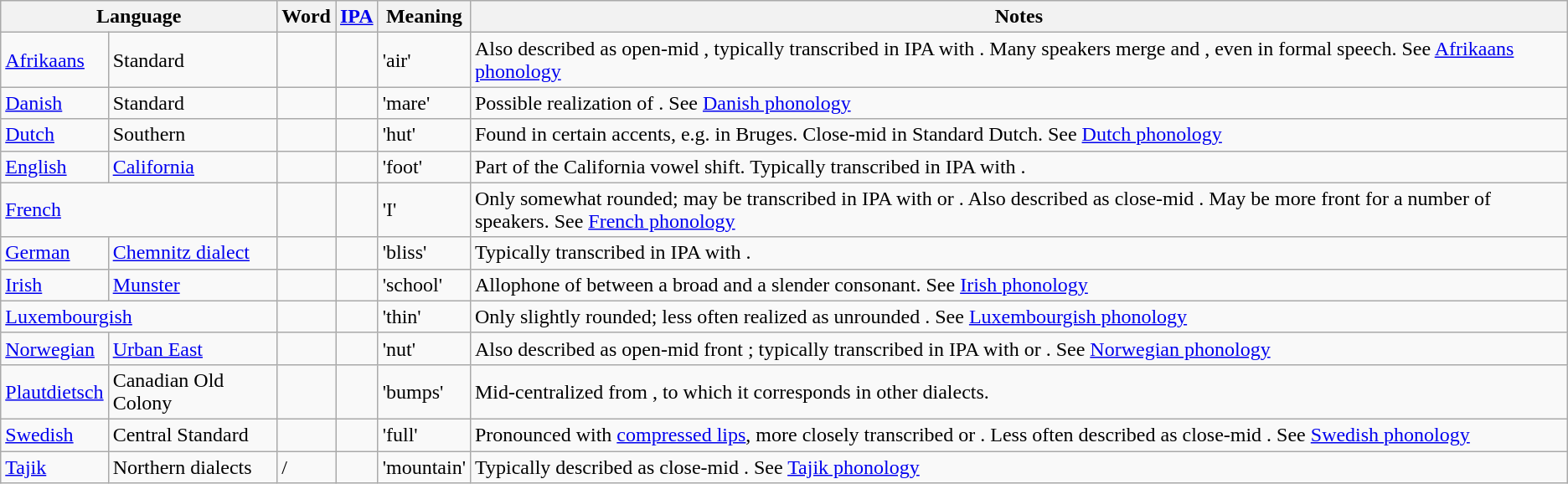<table class="wikitable" style="clear: both;">
<tr>
<th colspan="2">Language</th>
<th>Word</th>
<th><a href='#'>IPA</a></th>
<th>Meaning</th>
<th>Notes</th>
</tr>
<tr>
<td><a href='#'>Afrikaans</a></td>
<td>Standard</td>
<td></td>
<td></td>
<td>'air'</td>
<td>Also described as open-mid , typically transcribed in IPA with . Many speakers merge  and , even in formal speech. See <a href='#'>Afrikaans phonology</a></td>
</tr>
<tr>
<td><a href='#'>Danish</a></td>
<td>Standard</td>
<td></td>
<td></td>
<td>'mare'</td>
<td>Possible realization of . See <a href='#'>Danish phonology</a></td>
</tr>
<tr>
<td><a href='#'>Dutch</a></td>
<td>Southern</td>
<td></td>
<td></td>
<td>'hut'</td>
<td>Found in certain accents, e.g. in Bruges. Close-mid  in Standard Dutch. See <a href='#'>Dutch phonology</a></td>
</tr>
<tr>
<td><a href='#'>English</a></td>
<td><a href='#'>California</a></td>
<td></td>
<td></td>
<td>'foot'</td>
<td>Part of the California vowel shift. Typically transcribed in IPA with .</td>
</tr>
<tr>
<td colspan="2"><a href='#'>French</a></td>
<td></td>
<td></td>
<td>'I'</td>
<td>Only somewhat rounded; may be transcribed in IPA with  or . Also described as close-mid . May be more front for a number of speakers. See <a href='#'>French phonology</a></td>
</tr>
<tr>
<td><a href='#'>German</a></td>
<td><a href='#'>Chemnitz dialect</a></td>
<td></td>
<td></td>
<td>'bliss'</td>
<td>Typically transcribed in IPA with .</td>
</tr>
<tr>
<td><a href='#'>Irish</a></td>
<td><a href='#'>Munster</a></td>
<td></td>
<td></td>
<td>'school'</td>
<td>Allophone of  between a broad and a slender consonant. See <a href='#'>Irish phonology</a></td>
</tr>
<tr>
<td colspan="2"><a href='#'>Luxembourgish</a></td>
<td></td>
<td></td>
<td>'thin'</td>
<td>Only slightly rounded; less often realized as unrounded . See <a href='#'>Luxembourgish phonology</a></td>
</tr>
<tr>
<td><a href='#'>Norwegian</a></td>
<td><a href='#'>Urban East</a></td>
<td></td>
<td></td>
<td>'nut'</td>
<td>Also described as open-mid front ; typically transcribed in IPA with  or . See <a href='#'>Norwegian phonology</a></td>
</tr>
<tr>
<td><a href='#'>Plautdietsch</a></td>
<td>Canadian Old Colony</td>
<td></td>
<td></td>
<td>'bumps'</td>
<td>Mid-centralized from , to which it corresponds in other dialects.</td>
</tr>
<tr>
<td><a href='#'>Swedish</a></td>
<td>Central Standard</td>
<td></td>
<td></td>
<td>'full'</td>
<td>Pronounced with <a href='#'>compressed lips</a>, more closely transcribed  or . Less often described as close-mid . See <a href='#'>Swedish phonology</a></td>
</tr>
<tr>
<td><a href='#'>Tajik</a></td>
<td>Northern dialects</td>
<td>/</td>
<td></td>
<td>'mountain'</td>
<td>Typically described as close-mid . See <a href='#'>Tajik phonology</a></td>
</tr>
</table>
